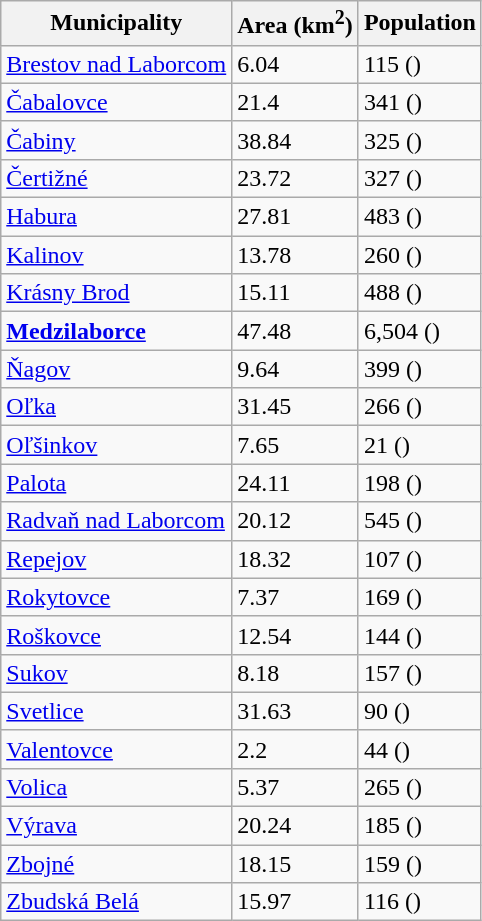<table class="wikitable sortable">
<tr>
<th>Municipality</th>
<th>Area (km<sup>2</sup>)</th>
<th>Population</th>
</tr>
<tr>
<td><a href='#'>Brestov nad Laborcom</a></td>
<td>6.04</td>
<td>115 ()</td>
</tr>
<tr>
<td><a href='#'>Čabalovce</a></td>
<td>21.4</td>
<td>341 ()</td>
</tr>
<tr>
<td><a href='#'>Čabiny</a></td>
<td>38.84</td>
<td>325 ()</td>
</tr>
<tr>
<td><a href='#'>Čertižné</a></td>
<td>23.72</td>
<td>327 ()</td>
</tr>
<tr>
<td><a href='#'>Habura</a></td>
<td>27.81</td>
<td>483 ()</td>
</tr>
<tr>
<td><a href='#'>Kalinov</a></td>
<td>13.78</td>
<td>260 ()</td>
</tr>
<tr>
<td><a href='#'>Krásny Brod</a></td>
<td>15.11</td>
<td>488 ()</td>
</tr>
<tr>
<td><strong><a href='#'>Medzilaborce</a></strong></td>
<td>47.48</td>
<td>6,504 ()</td>
</tr>
<tr>
<td><a href='#'>Ňagov</a></td>
<td>9.64</td>
<td>399 ()</td>
</tr>
<tr>
<td><a href='#'>Oľka</a></td>
<td>31.45</td>
<td>266 ()</td>
</tr>
<tr>
<td><a href='#'>Oľšinkov</a></td>
<td>7.65</td>
<td>21 ()</td>
</tr>
<tr>
<td><a href='#'>Palota</a></td>
<td>24.11</td>
<td>198 ()</td>
</tr>
<tr>
<td><a href='#'>Radvaň nad Laborcom</a></td>
<td>20.12</td>
<td>545 ()</td>
</tr>
<tr>
<td><a href='#'>Repejov</a></td>
<td>18.32</td>
<td>107 ()</td>
</tr>
<tr>
<td><a href='#'>Rokytovce</a></td>
<td>7.37</td>
<td>169 ()</td>
</tr>
<tr>
<td><a href='#'>Roškovce</a></td>
<td>12.54</td>
<td>144 ()</td>
</tr>
<tr>
<td><a href='#'>Sukov</a></td>
<td>8.18</td>
<td>157 ()</td>
</tr>
<tr>
<td><a href='#'>Svetlice</a></td>
<td>31.63</td>
<td>90 ()</td>
</tr>
<tr>
<td><a href='#'>Valentovce</a></td>
<td>2.2</td>
<td>44 ()</td>
</tr>
<tr>
<td><a href='#'>Volica</a></td>
<td>5.37</td>
<td>265 ()</td>
</tr>
<tr>
<td><a href='#'>Výrava</a></td>
<td>20.24</td>
<td>185 ()</td>
</tr>
<tr>
<td><a href='#'>Zbojné</a></td>
<td>18.15</td>
<td>159 ()</td>
</tr>
<tr>
<td><a href='#'>Zbudská Belá</a></td>
<td>15.97</td>
<td>116 ()</td>
</tr>
</table>
